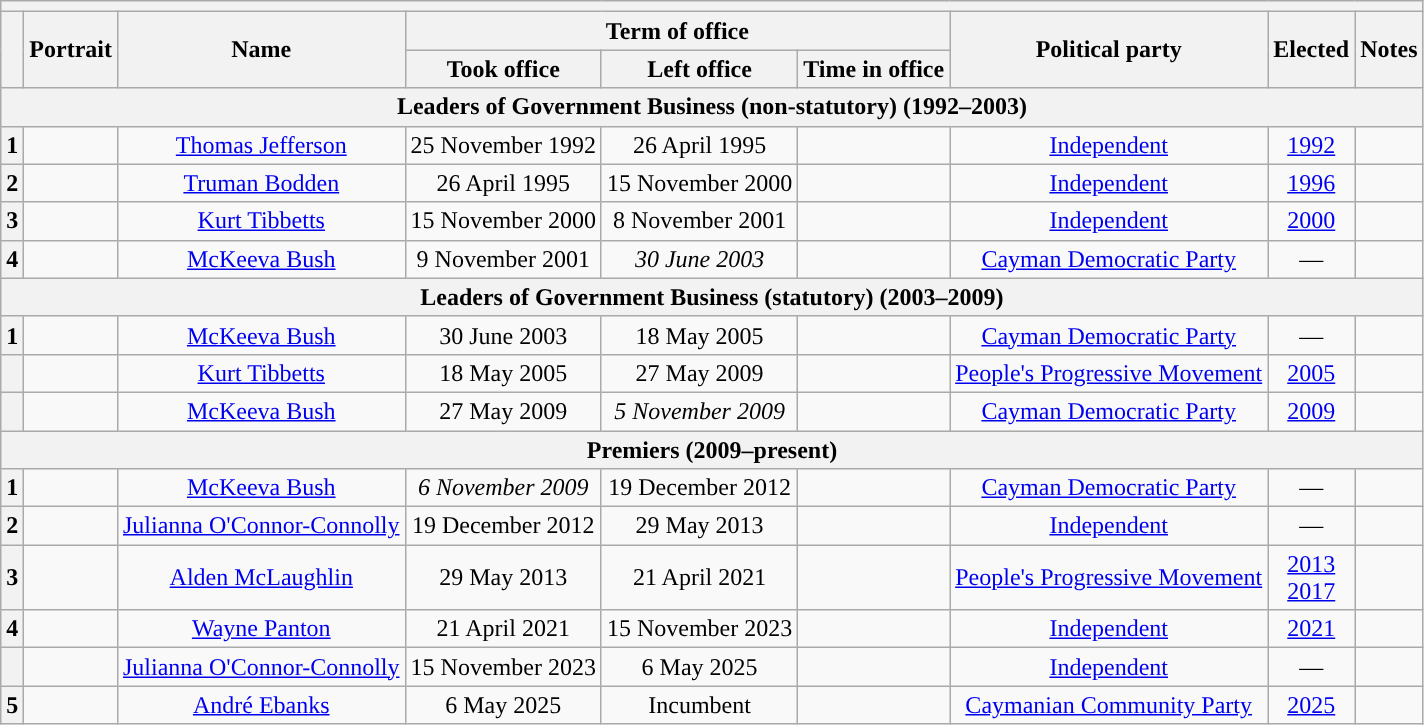<table class="wikitable" style="text-align:center">
<tr>
<th colspan="9">    </th>
</tr>
<tr align=center bgcolor=#ebebeb>
<th rowspan=2></th>
<th rowspan=2>Portrait</th>
<th rowspan=2>Name<br></th>
<th colspan=3>Term of office</th>
<th rowspan=2>Political party</th>
<th rowspan=2>Elected</th>
<th rowspan=2>Notes</th>
</tr>
<tr align=center bgcolor=#ebebeb>
<th>Took office</th>
<th>Left office</th>
<th>Time in office</th>
</tr>
<tr>
<th colspan="9">Leaders of Government Business (non-statutory) (1992–2003)</th>
</tr>
<tr>
<th style="background:">1</th>
<td></td>
<td><a href='#'>Thomas Jefferson</a><br></td>
<td>25 November 1992</td>
<td>26 April 1995</td>
<td></td>
<td><a href='#'>Independent</a></td>
<td><a href='#'>1992</a></td>
<td></td>
</tr>
<tr>
<th style="background:">2</th>
<td></td>
<td><a href='#'>Truman Bodden</a><br></td>
<td>26 April 1995</td>
<td>15 November 2000</td>
<td></td>
<td><a href='#'>Independent</a></td>
<td><a href='#'>1996</a></td>
<td></td>
</tr>
<tr>
<th style="background:">3</th>
<td></td>
<td><a href='#'>Kurt Tibbetts</a><br></td>
<td>15 November 2000</td>
<td>8 November 2001</td>
<td></td>
<td><a href='#'>Independent</a></td>
<td><a href='#'>2000</a></td>
<td></td>
</tr>
<tr>
<th style="background:">4</th>
<td></td>
<td><a href='#'>McKeeva Bush</a><br></td>
<td>9 November 2001</td>
<td><em>30 June 2003</em></td>
<td></td>
<td><a href='#'>Cayman Democratic Party</a></td>
<td>—</td>
<td></td>
</tr>
<tr>
<th colspan="9">Leaders of Government Business (statutory) (2003–2009)</th>
</tr>
<tr>
<th style="background:">1</th>
<td></td>
<td><a href='#'>McKeeva Bush</a><br></td>
<td>30 June 2003</td>
<td>18 May 2005</td>
<td></td>
<td><a href='#'>Cayman Democratic Party</a></td>
<td>—</td>
<td></td>
</tr>
<tr>
<th style="background:"></th>
<td></td>
<td><a href='#'>Kurt Tibbetts</a><br></td>
<td>18 May 2005</td>
<td>27 May 2009</td>
<td></td>
<td><a href='#'>People's Progressive Movement</a></td>
<td><a href='#'>2005</a></td>
<td></td>
</tr>
<tr>
<th style="background:"></th>
<td></td>
<td><a href='#'>McKeeva Bush</a><br></td>
<td>27 May 2009</td>
<td><em>5 November 2009</em></td>
<td></td>
<td><a href='#'>Cayman Democratic Party</a></td>
<td><a href='#'>2009</a></td>
<td></td>
</tr>
<tr>
<th colspan="9">Premiers (2009–present)</th>
</tr>
<tr>
<th style="background:">1</th>
<td></td>
<td><a href='#'>McKeeva Bush</a><br></td>
<td><em>6 November 2009</em></td>
<td>19 December 2012</td>
<td></td>
<td><a href='#'>Cayman Democratic Party</a></td>
<td>—</td>
<td></td>
</tr>
<tr>
<th style="background:">2</th>
<td></td>
<td><a href='#'>Julianna O'Connor-Connolly</a><br></td>
<td>19 December 2012</td>
<td>29 May 2013</td>
<td></td>
<td><a href='#'>Independent</a></td>
<td>—</td>
<td></td>
</tr>
<tr>
<th style="background:">3</th>
<td></td>
<td><a href='#'>Alden McLaughlin</a><br></td>
<td>29 May 2013</td>
<td>21 April 2021</td>
<td></td>
<td><a href='#'>People's Progressive Movement</a></td>
<td><a href='#'>2013</a><br><a href='#'>2017</a></td>
<td></td>
</tr>
<tr>
<th style="background:">4</th>
<td></td>
<td><a href='#'>Wayne Panton</a><br></td>
<td>21 April 2021</td>
<td>15 November 2023</td>
<td></td>
<td><a href='#'>Independent</a></td>
<td><a href='#'>2021</a></td>
<td></td>
</tr>
<tr>
<th style="background:"></th>
<td></td>
<td><a href='#'>Julianna O'Connor-Connolly</a><br></td>
<td>15 November 2023</td>
<td>6 May 2025</td>
<td></td>
<td><a href='#'>Independent</a></td>
<td>—</td>
<td></td>
</tr>
<tr>
<th style="background:">5</th>
<td></td>
<td><a href='#'>André Ebanks</a></td>
<td>6 May 2025</td>
<td>Incumbent</td>
<td></td>
<td><a href='#'>Caymanian Community Party</a></td>
<td><a href='#'>2025</a></td>
</tr>
</table>
